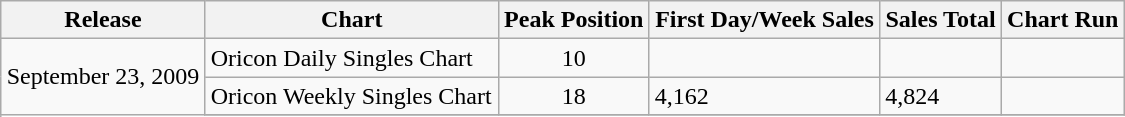<table class="wikitable" width="750px">
<tr>
<th align="left">Release</th>
<th align="left">Chart</th>
<th align="left">Peak Position</th>
<th align="left">First Day/Week Sales</th>
<th align="left">Sales Total</th>
<th align="left">Chart Run</th>
</tr>
<tr>
<td align="center" rowspan="4">September 23, 2009</td>
<td align="left">Oricon Daily Singles Chart</td>
<td align="center">10</td>
<td align="left"></td>
<td align="left"></td>
<td align="left"></td>
</tr>
<tr>
<td align="left">Oricon Weekly Singles Chart</td>
<td align="center">18</td>
<td align="left">4,162</td>
<td align="left">4,824</td>
<td align="left"></td>
</tr>
<tr>
</tr>
</table>
